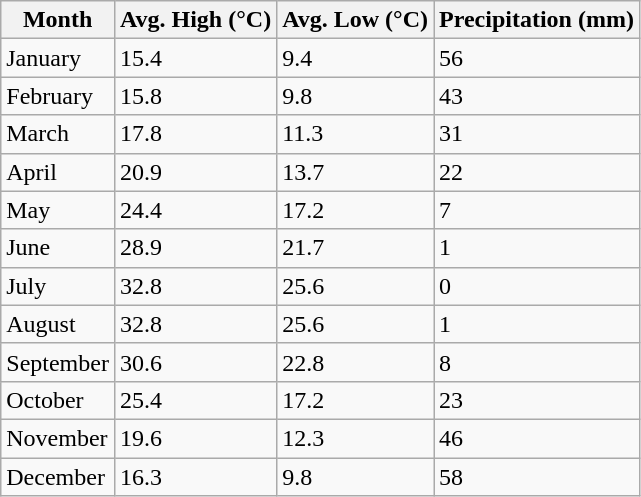<table class="wikitable">
<tr>
<th>Month</th>
<th>Avg. High (°C)</th>
<th>Avg. Low (°C)</th>
<th>Precipitation (mm)</th>
</tr>
<tr>
<td>January</td>
<td>15.4</td>
<td>9.4</td>
<td>56</td>
</tr>
<tr>
<td>February</td>
<td>15.8</td>
<td>9.8</td>
<td>43</td>
</tr>
<tr>
<td>March</td>
<td>17.8</td>
<td>11.3</td>
<td>31</td>
</tr>
<tr>
<td>April</td>
<td>20.9</td>
<td>13.7</td>
<td>22</td>
</tr>
<tr>
<td>May</td>
<td>24.4</td>
<td>17.2</td>
<td>7</td>
</tr>
<tr>
<td>June</td>
<td>28.9</td>
<td>21.7</td>
<td>1</td>
</tr>
<tr>
<td>July</td>
<td>32.8</td>
<td>25.6</td>
<td>0</td>
</tr>
<tr>
<td>August</td>
<td>32.8</td>
<td>25.6</td>
<td>1</td>
</tr>
<tr>
<td>September</td>
<td>30.6</td>
<td>22.8</td>
<td>8</td>
</tr>
<tr>
<td>October</td>
<td>25.4</td>
<td>17.2</td>
<td>23</td>
</tr>
<tr>
<td>November</td>
<td>19.6</td>
<td>12.3</td>
<td>46</td>
</tr>
<tr>
<td>December</td>
<td>16.3</td>
<td>9.8</td>
<td>58</td>
</tr>
</table>
